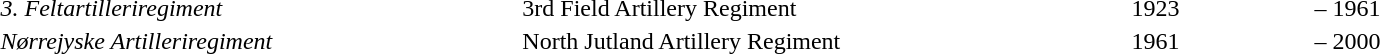<table class="toccolours" style="float: auto; clear: right; margin: 0 0 0.5em 1em;">
<tr style="vertical-align: top;">
<td><em>3. Feltartilleriregiment</em></td>
<td>3rd Field Artillery Regiment</td>
<td width="12%">1923</td>
<td width="1%">–</td>
<td width="12%">1961</td>
</tr>
<tr style="vertical-align: top;">
<td><em>Nørrejyske Artilleriregiment</em></td>
<td>North Jutland Artillery Regiment</td>
<td width="12%">1961</td>
<td width="1%">–</td>
<td width="12%">2000</td>
</tr>
</table>
